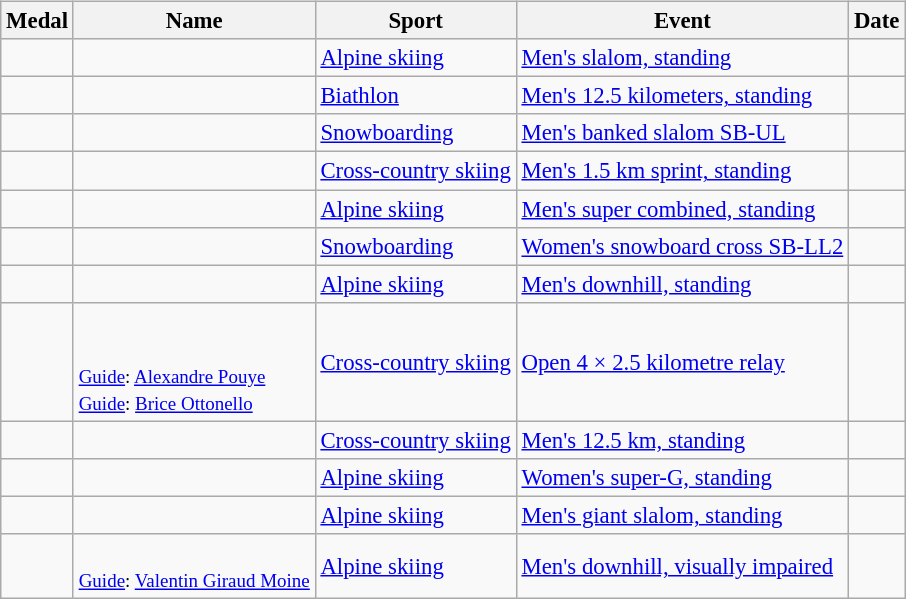<table class="wikitable sortable" style="font-size:95%; float:left">
<tr>
<th>Medal</th>
<th>Name</th>
<th>Sport</th>
<th>Event</th>
<th>Date</th>
</tr>
<tr>
<td></td>
<td></td>
<td><a href='#'>Alpine skiing</a></td>
<td><a href='#'>Men's slalom, standing</a></td>
<td></td>
</tr>
<tr>
<td></td>
<td></td>
<td><a href='#'>Biathlon</a></td>
<td><a href='#'>Men's 12.5 kilometers, standing</a></td>
<td></td>
</tr>
<tr>
<td></td>
<td></td>
<td><a href='#'>Snowboarding</a></td>
<td><a href='#'>Men's banked slalom SB-UL</a></td>
<td></td>
</tr>
<tr>
<td></td>
<td></td>
<td><a href='#'>Cross-country skiing</a></td>
<td><a href='#'>Men's 1.5 km sprint, standing</a></td>
<td></td>
</tr>
<tr>
<td></td>
<td></td>
<td><a href='#'>Alpine skiing</a></td>
<td><a href='#'>Men's super combined, standing</a></td>
<td></td>
</tr>
<tr>
<td></td>
<td></td>
<td><a href='#'>Snowboarding</a></td>
<td><a href='#'>Women's snowboard cross SB-LL2</a></td>
<td></td>
</tr>
<tr>
<td></td>
<td></td>
<td><a href='#'>Alpine skiing</a></td>
<td><a href='#'>Men's downhill, standing</a></td>
<td></td>
</tr>
<tr>
<td></td>
<td><br><br><small><a href='#'>Guide</a>: <a href='#'>Alexandre Pouye</a></small><br><small><a href='#'>Guide</a>: <a href='#'>Brice Ottonello</a></small></td>
<td><a href='#'>Cross-country skiing</a></td>
<td><a href='#'>Open 4 × 2.5 kilometre relay</a></td>
<td></td>
</tr>
<tr>
<td></td>
<td></td>
<td><a href='#'>Cross-country skiing</a></td>
<td><a href='#'>Men's 12.5 km, standing</a></td>
<td></td>
</tr>
<tr>
<td></td>
<td></td>
<td><a href='#'>Alpine skiing</a></td>
<td><a href='#'>Women's super-G, standing</a></td>
<td></td>
</tr>
<tr>
<td></td>
<td></td>
<td><a href='#'>Alpine skiing</a></td>
<td><a href='#'>Men's giant slalom, standing</a></td>
<td></td>
</tr>
<tr>
<td></td>
<td><br><small><a href='#'>Guide</a>: <a href='#'>Valentin Giraud Moine</a></small></td>
<td><a href='#'>Alpine skiing</a></td>
<td><a href='#'>Men's downhill, visually impaired</a></td>
<td></td>
</tr>
</table>
